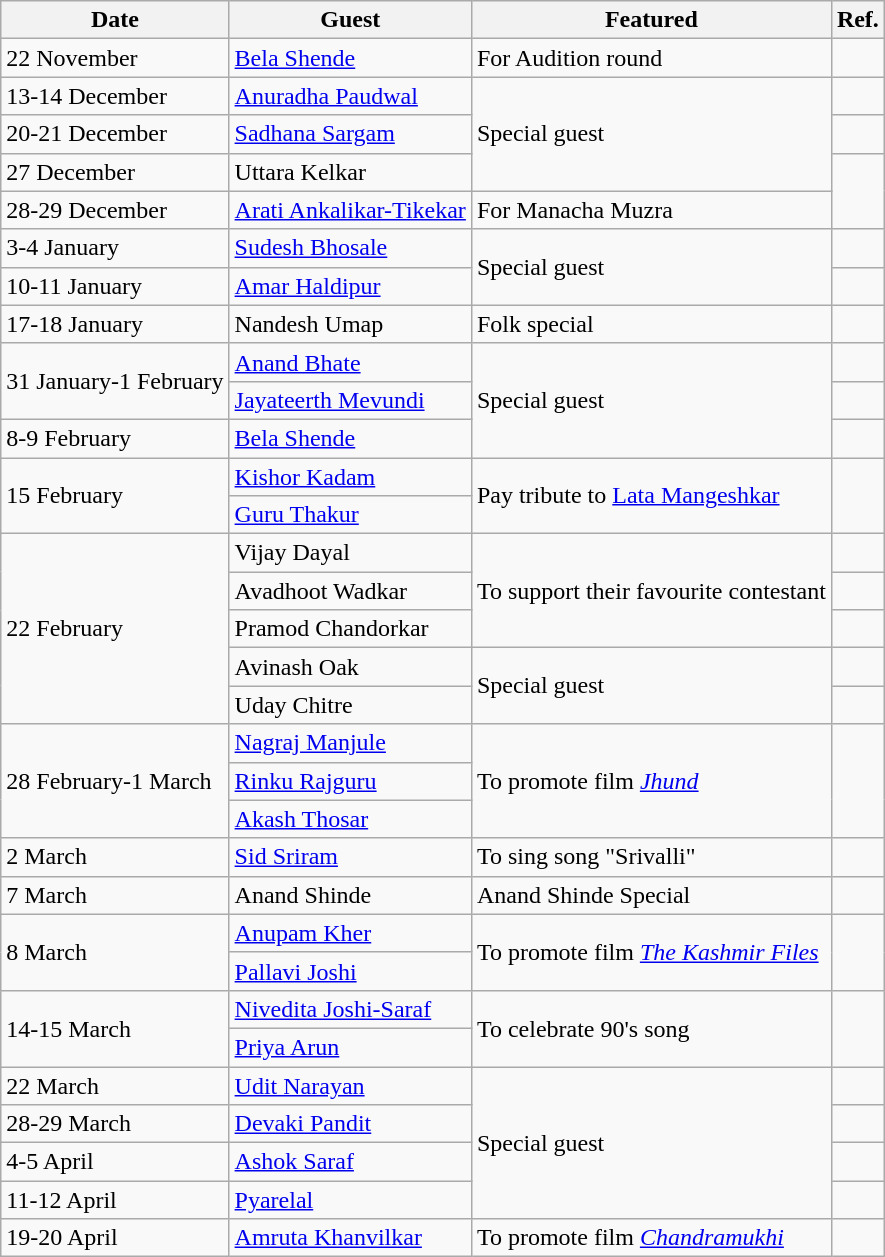<table class="wikitable">
<tr>
<th>Date</th>
<th>Guest</th>
<th>Featured</th>
<th>Ref.</th>
</tr>
<tr>
<td>22 November</td>
<td><a href='#'>Bela Shende</a></td>
<td>For Audition round</td>
<td></td>
</tr>
<tr>
<td>13-14 December</td>
<td><a href='#'>Anuradha Paudwal</a></td>
<td rowspan="3">Special guest</td>
<td></td>
</tr>
<tr>
<td>20-21 December</td>
<td><a href='#'>Sadhana Sargam</a></td>
<td></td>
</tr>
<tr>
<td>27 December</td>
<td>Uttara Kelkar</td>
<td rowspan="2"></td>
</tr>
<tr>
<td>28-29 December</td>
<td><a href='#'>Arati Ankalikar-Tikekar</a></td>
<td>For Manacha Muzra</td>
</tr>
<tr>
<td>3-4 January</td>
<td><a href='#'>Sudesh Bhosale</a></td>
<td rowspan="2">Special guest</td>
<td></td>
</tr>
<tr>
<td>10-11 January</td>
<td><a href='#'>Amar Haldipur</a></td>
<td></td>
</tr>
<tr>
<td>17-18 January</td>
<td>Nandesh Umap</td>
<td>Folk special</td>
<td></td>
</tr>
<tr>
<td rowspan="2">31 January-1 February</td>
<td><a href='#'>Anand Bhate</a></td>
<td rowspan="3">Special guest</td>
<td></td>
</tr>
<tr>
<td><a href='#'>Jayateerth Mevundi</a></td>
<td></td>
</tr>
<tr>
<td>8-9 February</td>
<td><a href='#'>Bela Shende</a></td>
<td></td>
</tr>
<tr>
<td rowspan="2">15 February</td>
<td><a href='#'>Kishor Kadam</a></td>
<td rowspan="2">Pay tribute to <a href='#'>Lata Mangeshkar</a></td>
<td rowspan="2"></td>
</tr>
<tr>
<td><a href='#'>Guru Thakur</a></td>
</tr>
<tr>
<td rowspan="5">22 February</td>
<td>Vijay Dayal</td>
<td rowspan="3">To support their favourite contestant</td>
<td></td>
</tr>
<tr>
<td>Avadhoot Wadkar</td>
<td></td>
</tr>
<tr>
<td>Pramod Chandorkar</td>
<td></td>
</tr>
<tr>
<td>Avinash Oak</td>
<td rowspan="2">Special guest</td>
<td></td>
</tr>
<tr>
<td>Uday Chitre</td>
<td></td>
</tr>
<tr>
<td rowspan="3">28 February-1 March</td>
<td><a href='#'>Nagraj Manjule</a></td>
<td rowspan="3">To promote film <em><a href='#'>Jhund</a></em></td>
<td rowspan="3"></td>
</tr>
<tr>
<td><a href='#'>Rinku Rajguru</a></td>
</tr>
<tr>
<td><a href='#'>Akash Thosar</a></td>
</tr>
<tr>
<td>2 March</td>
<td><a href='#'>Sid Sriram</a></td>
<td>To sing song "Srivalli"</td>
<td></td>
</tr>
<tr>
<td>7 March</td>
<td>Anand Shinde</td>
<td>Anand Shinde Special</td>
<td></td>
</tr>
<tr>
<td rowspan="2">8 March</td>
<td><a href='#'>Anupam Kher</a></td>
<td rowspan="2">To promote film <em><a href='#'>The Kashmir Files</a></em></td>
<td rowspan="2"></td>
</tr>
<tr>
<td><a href='#'>Pallavi Joshi</a></td>
</tr>
<tr>
<td rowspan="2">14-15 March</td>
<td><a href='#'>Nivedita Joshi-Saraf</a></td>
<td rowspan="2">To celebrate 90's song</td>
<td rowspan="2"></td>
</tr>
<tr>
<td><a href='#'>Priya Arun</a></td>
</tr>
<tr>
<td>22 March</td>
<td><a href='#'>Udit Narayan</a></td>
<td rowspan="4">Special guest</td>
<td></td>
</tr>
<tr>
<td>28-29 March</td>
<td><a href='#'>Devaki Pandit</a></td>
<td></td>
</tr>
<tr>
<td>4-5 April</td>
<td><a href='#'>Ashok Saraf</a></td>
<td></td>
</tr>
<tr>
<td>11-12 April</td>
<td><a href='#'>Pyarelal</a></td>
<td></td>
</tr>
<tr>
<td>19-20 April</td>
<td><a href='#'>Amruta Khanvilkar</a></td>
<td>To promote film <em><a href='#'>Chandramukhi</a></em></td>
<td></td>
</tr>
</table>
